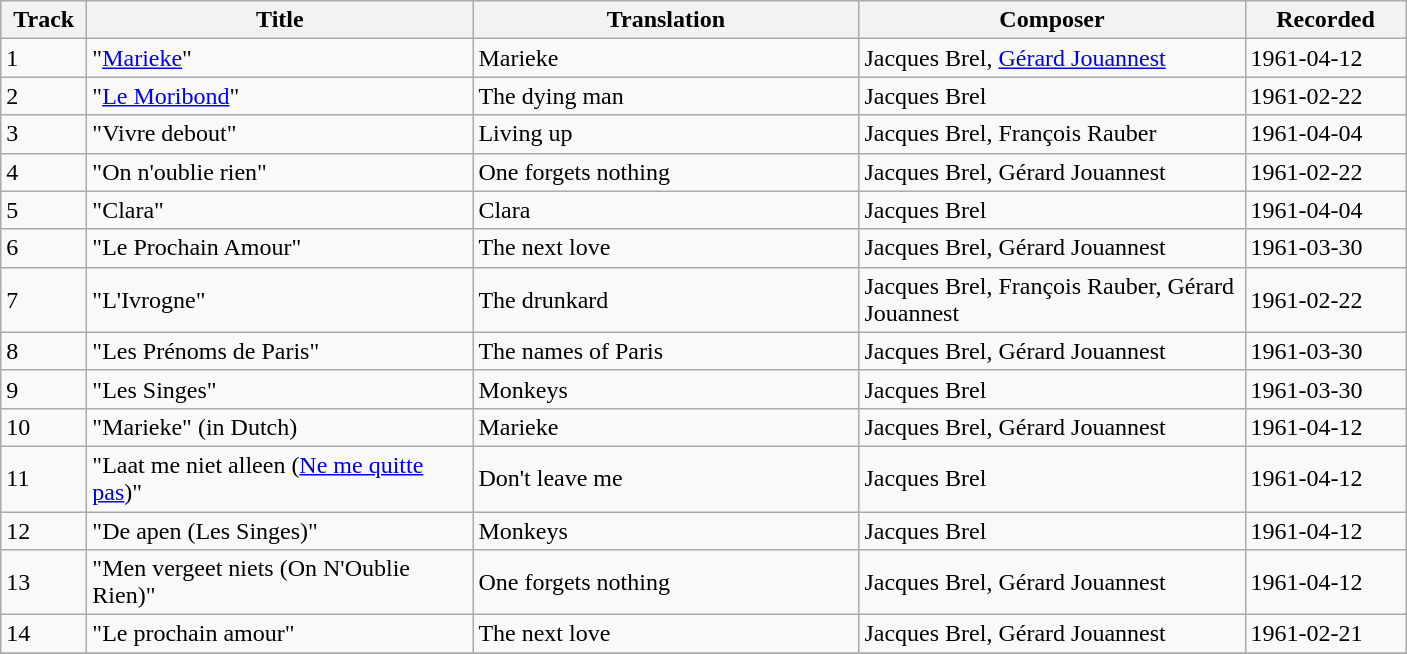<table class="wikitable">
<tr>
<th style="width:50px;">Track</th>
<th style="width:250px;">Title</th>
<th style="width:250px;">Translation</th>
<th style="width:250px;">Composer</th>
<th style="width:100px;">Recorded</th>
</tr>
<tr>
<td>1</td>
<td>"<a href='#'>Marieke</a>"</td>
<td>Marieke</td>
<td>Jacques Brel, <a href='#'>Gérard Jouannest</a></td>
<td>1961-04-12</td>
</tr>
<tr>
<td>2</td>
<td>"<a href='#'>Le Moribond</a>"</td>
<td>The dying man</td>
<td>Jacques Brel</td>
<td>1961-02-22</td>
</tr>
<tr>
<td>3</td>
<td>"Vivre debout"</td>
<td>Living up</td>
<td>Jacques Brel, François Rauber</td>
<td>1961-04-04</td>
</tr>
<tr>
<td>4</td>
<td>"On n'oublie rien"</td>
<td>One forgets nothing</td>
<td>Jacques Brel, Gérard Jouannest</td>
<td>1961-02-22</td>
</tr>
<tr>
<td>5</td>
<td>"Clara"</td>
<td>Clara</td>
<td>Jacques Brel</td>
<td>1961-04-04</td>
</tr>
<tr>
<td>6</td>
<td>"Le Prochain Amour"</td>
<td>The next love</td>
<td>Jacques Brel, Gérard Jouannest</td>
<td>1961-03-30</td>
</tr>
<tr>
<td>7</td>
<td>"L'Ivrogne"</td>
<td>The drunkard</td>
<td>Jacques Brel, François Rauber, Gérard Jouannest</td>
<td>1961-02-22</td>
</tr>
<tr>
<td>8</td>
<td>"Les Prénoms de Paris"</td>
<td>The names of Paris</td>
<td>Jacques Brel, Gérard Jouannest</td>
<td>1961-03-30</td>
</tr>
<tr>
<td>9</td>
<td>"Les Singes"</td>
<td>Monkeys</td>
<td>Jacques Brel</td>
<td>1961-03-30</td>
</tr>
<tr>
<td>10</td>
<td>"Marieke" (in Dutch)</td>
<td>Marieke</td>
<td>Jacques Brel, Gérard Jouannest</td>
<td>1961-04-12</td>
</tr>
<tr>
<td>11</td>
<td>"Laat me niet alleen (<a href='#'>Ne me quitte pas</a>)"</td>
<td>Don't leave me</td>
<td>Jacques Brel</td>
<td>1961-04-12</td>
</tr>
<tr>
<td>12</td>
<td>"De apen (Les Singes)"</td>
<td>Monkeys</td>
<td>Jacques Brel</td>
<td>1961-04-12</td>
</tr>
<tr>
<td>13</td>
<td>"Men vergeet niets (On N'Oublie Rien)"</td>
<td>One forgets nothing</td>
<td>Jacques Brel, Gérard Jouannest</td>
<td>1961-04-12</td>
</tr>
<tr>
<td>14</td>
<td>"Le prochain amour"</td>
<td>The next love</td>
<td>Jacques Brel, Gérard Jouannest</td>
<td>1961-02-21</td>
</tr>
<tr>
</tr>
</table>
